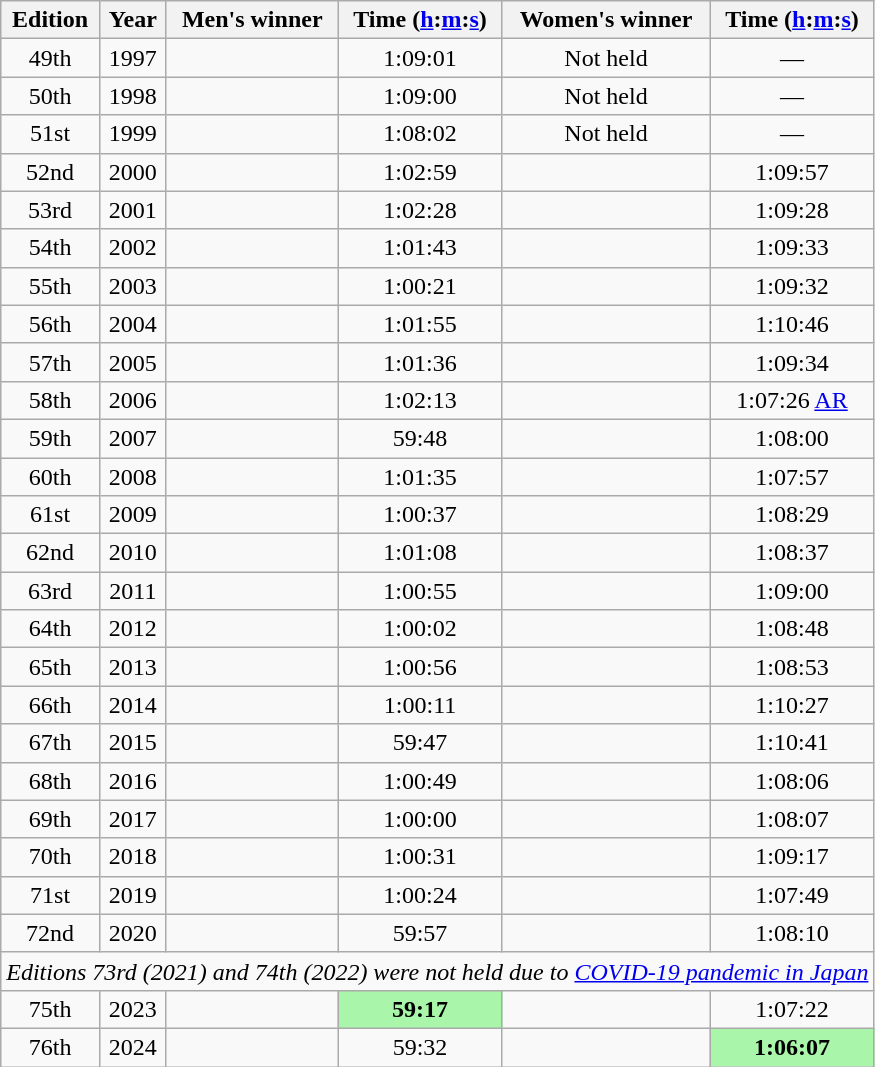<table class="wikitable" style="text-align:center">
<tr>
<th>Edition</th>
<th>Year</th>
<th>Men's winner</th>
<th>Time (<a href='#'>h</a>:<a href='#'>m</a>:<a href='#'>s</a>)</th>
<th>Women's winner</th>
<th>Time (<a href='#'>h</a>:<a href='#'>m</a>:<a href='#'>s</a>)</th>
</tr>
<tr>
<td>49th</td>
<td>1997</td>
<td align=left></td>
<td>1:09:01</td>
<td align=center>Not held</td>
<td align=center>—</td>
</tr>
<tr>
<td>50th</td>
<td>1998</td>
<td align=left></td>
<td>1:09:00</td>
<td align=center>Not held</td>
<td align=center>—</td>
</tr>
<tr>
<td>51st</td>
<td>1999</td>
<td align=left></td>
<td>1:08:02</td>
<td align=center>Not held</td>
<td align=center>—</td>
</tr>
<tr>
<td>52nd</td>
<td>2000</td>
<td align=left></td>
<td>1:02:59</td>
<td align=left></td>
<td>1:09:57</td>
</tr>
<tr>
<td>53rd</td>
<td>2001</td>
<td align=left></td>
<td>1:02:28</td>
<td align=left></td>
<td>1:09:28</td>
</tr>
<tr>
<td>54th</td>
<td>2002</td>
<td align=left></td>
<td>1:01:43</td>
<td align=left></td>
<td>1:09:33</td>
</tr>
<tr>
<td>55th</td>
<td>2003</td>
<td align=left></td>
<td>1:00:21</td>
<td align=left></td>
<td>1:09:32</td>
</tr>
<tr>
<td>56th</td>
<td>2004</td>
<td align=left></td>
<td>1:01:55</td>
<td align=left></td>
<td>1:10:46</td>
</tr>
<tr>
<td>57th</td>
<td>2005</td>
<td align=left></td>
<td>1:01:36</td>
<td align=left></td>
<td>1:09:34</td>
</tr>
<tr>
<td>58th</td>
<td>2006</td>
<td align=left></td>
<td>1:02:13</td>
<td align=left></td>
<td>1:07:26 <a href='#'>AR</a></td>
</tr>
<tr>
<td>59th</td>
<td>2007</td>
<td align=left></td>
<td>59:48</td>
<td align=left></td>
<td>1:08:00</td>
</tr>
<tr>
<td>60th</td>
<td>2008</td>
<td align=left></td>
<td>1:01:35</td>
<td align=left></td>
<td>1:07:57</td>
</tr>
<tr>
<td>61st</td>
<td>2009</td>
<td align=left></td>
<td>1:00:37</td>
<td align=left></td>
<td>1:08:29</td>
</tr>
<tr>
<td>62nd</td>
<td>2010</td>
<td align=left></td>
<td>1:01:08</td>
<td align=left></td>
<td>1:08:37</td>
</tr>
<tr>
<td>63rd</td>
<td>2011</td>
<td align=left></td>
<td>1:00:55</td>
<td align=left></td>
<td>1:09:00</td>
</tr>
<tr>
<td>64th</td>
<td>2012</td>
<td align=left></td>
<td>1:00:02</td>
<td align=left></td>
<td>1:08:48</td>
</tr>
<tr>
<td>65th</td>
<td>2013</td>
<td align=left></td>
<td>1:00:56</td>
<td align=left></td>
<td>1:08:53</td>
</tr>
<tr>
<td>66th</td>
<td>2014</td>
<td align=left></td>
<td>1:00:11</td>
<td align=left></td>
<td>1:10:27</td>
</tr>
<tr>
<td>67th</td>
<td>2015</td>
<td align=left><br></td>
<td>59:47</td>
<td align=left></td>
<td>1:10:41</td>
</tr>
<tr>
<td>68th</td>
<td>2016</td>
<td align=left></td>
<td>1:00:49</td>
<td align=left></td>
<td>1:08:06</td>
</tr>
<tr>
<td>69th</td>
<td>2017</td>
<td align=left></td>
<td>1:00:00</td>
<td align=left></td>
<td>1:08:07</td>
</tr>
<tr>
<td>70th</td>
<td>2018</td>
<td align=left></td>
<td>1:00:31</td>
<td align=left></td>
<td>1:09:17</td>
</tr>
<tr>
<td>71st</td>
<td>2019</td>
<td align=left></td>
<td>1:00:24</td>
<td align=left></td>
<td>1:07:49</td>
</tr>
<tr>
<td>72nd</td>
<td>2020</td>
<td align=left></td>
<td>59:57</td>
<td align=left></td>
<td>1:08:10</td>
</tr>
<tr>
<td colspan=6 align-text=center><em>Editions 73rd (2021) and 74th (2022) were not held due to <a href='#'>COVID-19 pandemic in Japan</a></em></td>
</tr>
<tr>
<td>75th</td>
<td>2023</td>
<td align=left></td>
<td bgcolor=#A9F5A9><strong>59:17</strong></td>
<td align=left></td>
<td>1:07:22</td>
</tr>
<tr>
<td>76th</td>
<td>2024</td>
<td align=left></td>
<td>59:32</td>
<td align=left></td>
<td bgcolor=#A9F5A9><strong>1:06:07</strong></td>
</tr>
</table>
